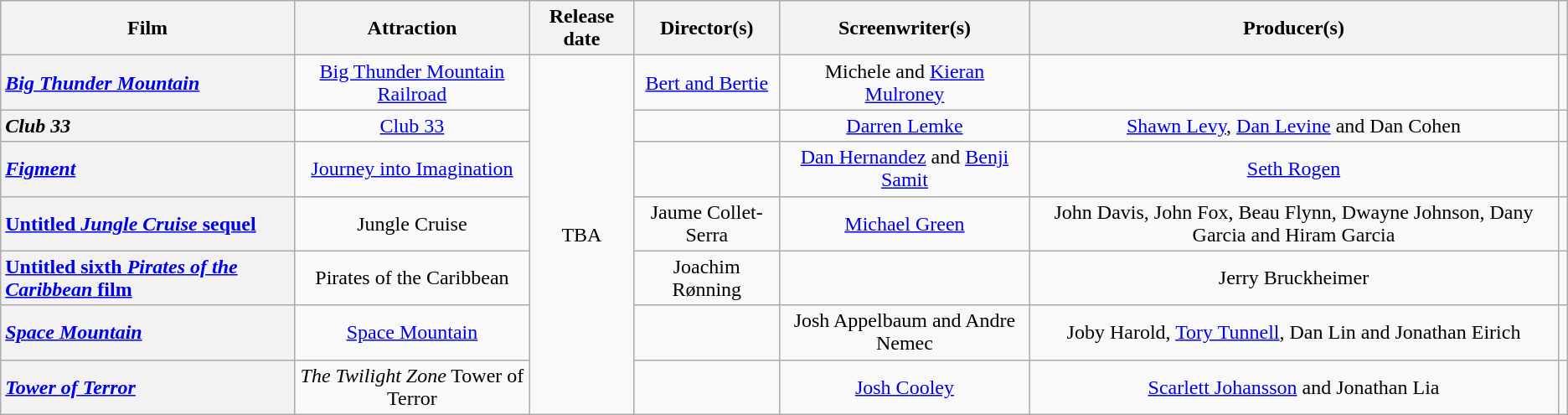<table class="wikitable plainrowheaders sortable" style="text-align: center">
<tr>
<th scope="col">Film</th>
<th scope="col">Attraction</th>
<th scope="col">Release date</th>
<th scope="col">Director(s)</th>
<th scope="col">Screenwriter(s)</th>
<th scope="col">Producer(s)</th>
<th scope="col" class=unsortable></th>
</tr>
<tr>
<th scope="row" style="text-align:left"><em><a href='#'>Big Thunder Mountain</a></em></th>
<td><a href='#'>Big Thunder Mountain Railroad</a></td>
<td rowspan="7">TBA</td>
<td><a href='#'>Bert and Bertie</a></td>
<td>Michele and <a href='#'>Kieran Mulroney</a></td>
<td></td>
<td></td>
</tr>
<tr>
<th scope="row" style="text-align:left"><em>Club 33</em></th>
<td><a href='#'>Club 33</a></td>
<td></td>
<td><a href='#'>Darren Lemke</a></td>
<td><a href='#'>Shawn Levy</a>, <a href='#'>Dan Levine</a> and Dan Cohen</td>
<td></td>
</tr>
<tr>
<th scope="row" style="text-align:left"><em><a href='#'>Figment</a></em></th>
<td><a href='#'>Journey into Imagination</a></td>
<td></td>
<td><a href='#'>Dan Hernandez</a> and <a href='#'>Benji Samit</a></td>
<td><a href='#'>Seth Rogen</a></td>
<td></td>
</tr>
<tr>
<th scope="row" style="text-align:left"><a href='#'>Untitled <em>Jungle Cruise</em> sequel</a></th>
<td>Jungle Cruise</td>
<td>Jaume Collet-Serra</td>
<td><a href='#'>Michael Green</a></td>
<td>John Davis, John Fox, Beau Flynn, Dwayne Johnson, Dany Garcia and Hiram Garcia</td>
<td></td>
</tr>
<tr>
<th scope="row" style="text-align:left"><a href='#'>Untitled sixth <em>Pirates of the Caribbean</em> film</a></th>
<td>Pirates of the Caribbean</td>
<td>Joachim Rønning</td>
<td></td>
<td>Jerry Bruckheimer</td>
<td></td>
</tr>
<tr>
<th scope="row" style="text-align:left"><em><a href='#'>Space Mountain</a></em></th>
<td><a href='#'>Space Mountain</a></td>
<td></td>
<td>Josh Appelbaum and Andre Nemec</td>
<td>Joby Harold, <a href='#'>Tory Tunnell</a>, Dan Lin and Jonathan Eirich</td>
<td></td>
</tr>
<tr>
<th scope="row" style="text-align:left"><em><a href='#'>Tower of Terror</a></em></th>
<td><em>The Twilight Zone</em> Tower of Terror</td>
<td></td>
<td><a href='#'>Josh Cooley</a></td>
<td><a href='#'>Scarlett Johansson</a> and Jonathan Lia</td>
<td></td>
</tr>
</table>
